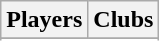<table class="wikitable sortable mw-collapsible mw-collapsed">
<tr>
<th>Players</th>
<th>Clubs</th>
</tr>
<tr>
</tr>
<tr>
</tr>
</table>
